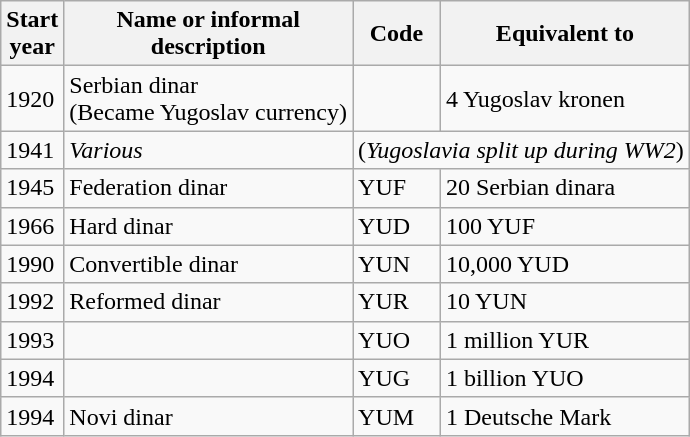<table class=wikitable>
<tr>
<th>Start<br>year</th>
<th>Name or informal<br>description</th>
<th>Code</th>
<th>Equivalent to</th>
</tr>
<tr>
<td>1920</td>
<td>Serbian dinar<br>(Became Yugoslav currency)</td>
<td></td>
<td>4 Yugoslav kronen</td>
</tr>
<tr>
<td>1941</td>
<td><em>Various</em></td>
<td colspan=2>(<em>Yugoslavia split up during WW2</em>)</td>
</tr>
<tr>
<td>1945</td>
<td>Federation dinar</td>
<td>YUF</td>
<td>20 Serbian dinara</td>
</tr>
<tr>
<td>1966</td>
<td>Hard dinar</td>
<td>YUD</td>
<td>100 YUF</td>
</tr>
<tr>
<td>1990</td>
<td>Convertible dinar</td>
<td>YUN</td>
<td>10,000 YUD</td>
</tr>
<tr>
<td>1992</td>
<td>Reformed dinar</td>
<td>YUR</td>
<td>10 YUN</td>
</tr>
<tr>
<td>1993</td>
<td></td>
<td>YUO</td>
<td>1 million YUR</td>
</tr>
<tr>
<td>1994</td>
<td></td>
<td>YUG</td>
<td>1 billion YUO</td>
</tr>
<tr>
<td>1994</td>
<td>Novi dinar</td>
<td>YUM</td>
<td>1 Deutsche Mark</td>
</tr>
</table>
